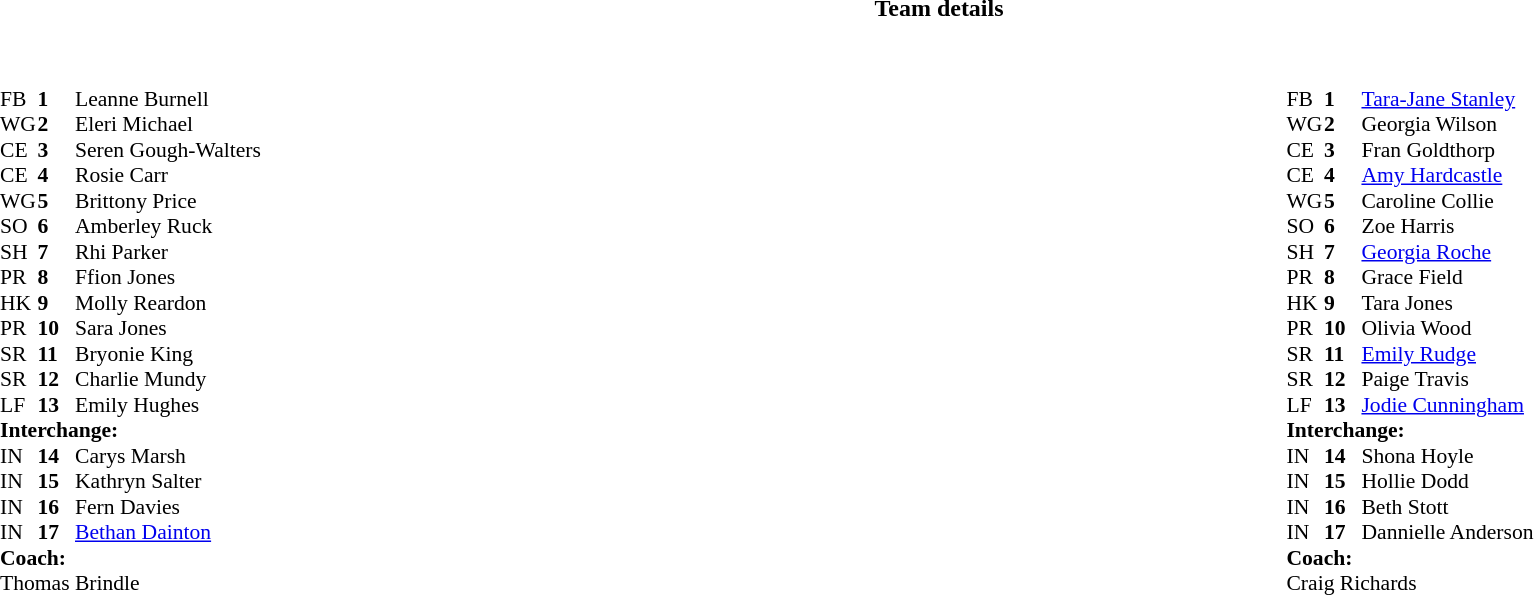<table border="0" width="100%" class="collapsible collapsed">
<tr>
<th>Team details</th>
</tr>
<tr>
<td><br><table width="100%">
<tr>
<td valign="top" width="50%"><br><table style="font-size: 90%" cellspacing="0" cellpadding="0">
<tr>
<th width="25"></th>
<th width="25"></th>
</tr>
<tr>
<td>FB</td>
<td><strong>1</strong></td>
<td>Leanne Burnell</td>
</tr>
<tr>
<td>WG</td>
<td><strong>2</strong></td>
<td>Eleri Michael</td>
</tr>
<tr>
<td>CE</td>
<td><strong>3</strong></td>
<td>Seren Gough-Walters</td>
</tr>
<tr>
<td>CE</td>
<td><strong>4</strong></td>
<td>Rosie Carr</td>
</tr>
<tr>
<td>WG</td>
<td><strong>5</strong></td>
<td>Brittony Price</td>
</tr>
<tr>
<td>SO</td>
<td><strong>6</strong></td>
<td>Amberley Ruck</td>
</tr>
<tr>
<td>SH</td>
<td><strong>7</strong></td>
<td>Rhi Parker</td>
</tr>
<tr>
<td>PR</td>
<td><strong>8</strong></td>
<td>Ffion Jones</td>
</tr>
<tr>
<td>HK</td>
<td><strong>9</strong></td>
<td>Molly Reardon</td>
</tr>
<tr>
<td>PR</td>
<td><strong>10</strong></td>
<td>Sara Jones</td>
</tr>
<tr>
<td>SR</td>
<td><strong>11</strong></td>
<td>Bryonie King</td>
</tr>
<tr>
<td>SR</td>
<td><strong>12</strong></td>
<td>Charlie Mundy</td>
</tr>
<tr>
<td>LF</td>
<td><strong>13</strong></td>
<td>Emily Hughes</td>
</tr>
<tr>
<td colspan=3><strong>Interchange:</strong></td>
</tr>
<tr>
<td>IN</td>
<td><strong>14</strong></td>
<td>Carys Marsh</td>
</tr>
<tr>
<td>IN</td>
<td><strong>15</strong></td>
<td>Kathryn Salter</td>
</tr>
<tr>
<td>IN</td>
<td><strong>16</strong></td>
<td>Fern Davies</td>
</tr>
<tr>
<td>IN</td>
<td><strong>17</strong></td>
<td><a href='#'>Bethan Dainton</a></td>
</tr>
<tr>
<td colspan=3><strong>Coach:</strong></td>
</tr>
<tr>
<td colspan="3">Thomas Brindle</td>
</tr>
</table>
</td>
<td valign="top" width="50%"><br><table style="font-size: 90%" cellspacing="0" cellpadding="0" align="center">
<tr>
<th width="25"></th>
<th width="25"></th>
</tr>
<tr>
<td>FB</td>
<td><strong>1</strong></td>
<td><a href='#'>Tara-Jane Stanley</a></td>
</tr>
<tr>
<td>WG</td>
<td><strong>2</strong></td>
<td>Georgia Wilson</td>
</tr>
<tr>
<td>CE</td>
<td><strong>3</strong></td>
<td>Fran Goldthorp</td>
</tr>
<tr>
<td>CE</td>
<td><strong>4</strong></td>
<td><a href='#'>Amy Hardcastle</a></td>
</tr>
<tr>
<td>WG</td>
<td><strong>5</strong></td>
<td>Caroline Collie</td>
</tr>
<tr>
<td>SO</td>
<td><strong>6</strong></td>
<td>Zoe Harris</td>
</tr>
<tr>
<td>SH</td>
<td><strong>7</strong></td>
<td><a href='#'>Georgia Roche</a></td>
</tr>
<tr>
<td>PR</td>
<td><strong>8</strong></td>
<td>Grace Field</td>
</tr>
<tr>
<td>HK</td>
<td><strong>9</strong></td>
<td>Tara Jones</td>
</tr>
<tr>
<td>PR</td>
<td><strong>10</strong></td>
<td>Olivia Wood</td>
</tr>
<tr>
<td>SR</td>
<td><strong>11</strong></td>
<td><a href='#'>Emily Rudge</a></td>
</tr>
<tr>
<td>SR</td>
<td><strong>12</strong></td>
<td>Paige Travis</td>
</tr>
<tr>
<td>LF</td>
<td><strong>13</strong></td>
<td><a href='#'>Jodie Cunningham</a></td>
</tr>
<tr>
<td colspan=3><strong>Interchange:</strong></td>
</tr>
<tr>
<td>IN</td>
<td><strong>14</strong></td>
<td>Shona Hoyle</td>
</tr>
<tr>
<td>IN</td>
<td><strong>15</strong></td>
<td>Hollie Dodd</td>
</tr>
<tr i>
<td>IN</td>
<td><strong>16</strong></td>
<td>Beth Stott</td>
</tr>
<tr>
<td>IN</td>
<td><strong>17</strong></td>
<td>Dannielle Anderson</td>
</tr>
<tr>
<td colspan=3><strong>Coach:</strong></td>
</tr>
<tr>
<td colspan="3">Craig Richards</td>
</tr>
</table>
</td>
</tr>
</table>
</td>
</tr>
</table>
